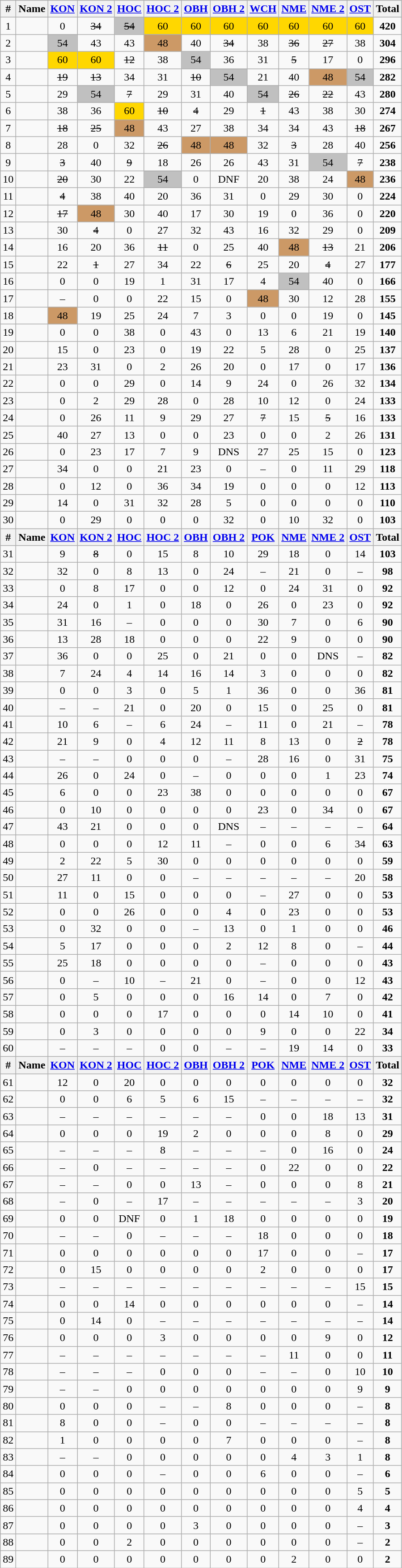<table class="wikitable sortable" style="text-align:center;">
<tr>
<th>#</th>
<th>Name</th>
<th><a href='#'>KON</a></th>
<th><a href='#'>KON 2</a></th>
<th><a href='#'>HOC</a></th>
<th><a href='#'>HOC 2</a></th>
<th><a href='#'>OBH</a></th>
<th><a href='#'>OBH 2</a></th>
<th><a href='#'>WCH</a></th>
<th><a href='#'>NME</a></th>
<th><a href='#'>NME 2</a></th>
<th><a href='#'>OST</a></th>
<th><strong>Total</strong></th>
</tr>
<tr>
<td>1</td>
<td align="left"></td>
<td>0</td>
<td><s>34</s></td>
<td bgcolor="silver"><s>54</s></td>
<td bgcolor="gold">60</td>
<td bgcolor="gold">60</td>
<td bgcolor="gold">60</td>
<td bgcolor="gold">60</td>
<td bgcolor="gold">60</td>
<td bgcolor="gold">60</td>
<td bgcolor="gold">60</td>
<td><strong>420</strong></td>
</tr>
<tr>
<td>2</td>
<td align="left"></td>
<td bgcolor="silver">54</td>
<td>43</td>
<td>43</td>
<td bgcolor="CC9966">48</td>
<td>40</td>
<td><s>34</s></td>
<td>38</td>
<td><s>36</s></td>
<td><s>27</s></td>
<td>38</td>
<td><strong>304</strong></td>
</tr>
<tr>
<td>3</td>
<td align="left"></td>
<td bgcolor="gold">60</td>
<td bgcolor="gold">60</td>
<td><s>12</s></td>
<td>38</td>
<td bgcolor="silver">54</td>
<td>36</td>
<td>31</td>
<td><s>5</s></td>
<td>17</td>
<td>0</td>
<td><strong>296</strong></td>
</tr>
<tr>
<td>4</td>
<td align="left"></td>
<td><s>19</s></td>
<td><s>13</s></td>
<td>34</td>
<td>31</td>
<td><s>10</s></td>
<td bgcolor="silver">54</td>
<td>21</td>
<td>40</td>
<td bgcolor="CC9966">48</td>
<td bgcolor="silver">54</td>
<td><strong>282</strong></td>
</tr>
<tr>
<td>5</td>
<td align="left"></td>
<td>29</td>
<td bgcolor="silver">54</td>
<td><s>7</s></td>
<td>29</td>
<td>31</td>
<td>40</td>
<td bgcolor="silver">54</td>
<td><s>26</s></td>
<td><s>22</s></td>
<td>43</td>
<td><strong>280</strong></td>
</tr>
<tr>
<td>6</td>
<td align="left"></td>
<td>38</td>
<td>36</td>
<td bgcolor="gold">60</td>
<td><s>10</s></td>
<td><s>4</s></td>
<td>29</td>
<td><s>1</s></td>
<td>43</td>
<td>38</td>
<td>30</td>
<td><strong>274</strong></td>
</tr>
<tr>
<td>7</td>
<td align="left"></td>
<td><s>18</s></td>
<td><s>25</s></td>
<td bgcolor="CC9966">48</td>
<td>43</td>
<td>27</td>
<td>38</td>
<td>34</td>
<td>34</td>
<td>43</td>
<td><s>18</s></td>
<td><strong>267</strong></td>
</tr>
<tr>
<td>8</td>
<td align="left"></td>
<td>28</td>
<td>0</td>
<td>32</td>
<td><s>26</s></td>
<td bgcolor="CC9966">48</td>
<td bgcolor="CC9966">48</td>
<td>32</td>
<td><s>3</s></td>
<td>28</td>
<td>40</td>
<td><strong>256</strong></td>
</tr>
<tr>
<td>9</td>
<td align="left"></td>
<td><s>3</s></td>
<td>40</td>
<td><s>9</s></td>
<td>18</td>
<td>26</td>
<td>26</td>
<td>43</td>
<td>31</td>
<td bgcolor="silver">54</td>
<td><s>7</s></td>
<td><strong>238</strong></td>
</tr>
<tr>
<td>10</td>
<td align="left"></td>
<td><s>20</s></td>
<td>30</td>
<td>22</td>
<td bgcolor="silver">54</td>
<td>0</td>
<td>DNF</td>
<td>20</td>
<td>38</td>
<td>24</td>
<td bgcolor="CC9966">48</td>
<td><strong>236</strong></td>
</tr>
<tr>
<td>11</td>
<td align="left"></td>
<td><s>4</s></td>
<td>38</td>
<td>40</td>
<td>20</td>
<td>36</td>
<td>31</td>
<td>0</td>
<td>29</td>
<td>30</td>
<td>0</td>
<td><strong>224</strong></td>
</tr>
<tr>
<td>12</td>
<td align="left"></td>
<td><s>17</s></td>
<td bgcolor="CC9966">48</td>
<td>30</td>
<td>40</td>
<td>17</td>
<td>30</td>
<td>19</td>
<td>0</td>
<td>36</td>
<td>0</td>
<td><strong>220</strong></td>
</tr>
<tr>
<td>13</td>
<td align="left"></td>
<td>30</td>
<td><s>4</s></td>
<td>0</td>
<td>27</td>
<td>32</td>
<td>43</td>
<td>16</td>
<td>32</td>
<td>29</td>
<td>0</td>
<td><strong>209</strong></td>
</tr>
<tr>
<td>14</td>
<td align="left"></td>
<td>16</td>
<td>20</td>
<td>36</td>
<td><s>11</s></td>
<td>0</td>
<td>25</td>
<td>40</td>
<td bgcolor="CC9966">48</td>
<td><s>13</s></td>
<td>21</td>
<td><strong>206</strong></td>
</tr>
<tr>
<td>15</td>
<td align="left"></td>
<td>22</td>
<td><s>1</s></td>
<td>27</td>
<td>34</td>
<td>22</td>
<td><s>6</s></td>
<td>25</td>
<td>20</td>
<td><s>4</s></td>
<td>27</td>
<td><strong>177</strong></td>
</tr>
<tr>
<td>16</td>
<td align="left"></td>
<td>0</td>
<td>0</td>
<td>19</td>
<td>1</td>
<td>31</td>
<td>17</td>
<td>4</td>
<td bgcolor="silver">54</td>
<td>40</td>
<td>0</td>
<td><strong>166</strong></td>
</tr>
<tr>
<td>17</td>
<td align="left"></td>
<td>–</td>
<td>0</td>
<td>0</td>
<td>22</td>
<td>15</td>
<td>0</td>
<td bgcolor="CC9966">48</td>
<td>30</td>
<td>12</td>
<td>28</td>
<td><strong>155</strong></td>
</tr>
<tr>
<td>18</td>
<td align="left"></td>
<td bgcolor="CC9966">48</td>
<td>19</td>
<td>25</td>
<td>24</td>
<td>7</td>
<td>3</td>
<td>0</td>
<td>0</td>
<td>19</td>
<td>0</td>
<td><strong>145</strong></td>
</tr>
<tr>
<td>19</td>
<td align="left"></td>
<td>0</td>
<td>0</td>
<td>38</td>
<td>0</td>
<td>43</td>
<td>0</td>
<td>13</td>
<td>6</td>
<td>21</td>
<td>19</td>
<td><strong>140</strong></td>
</tr>
<tr>
<td>20</td>
<td align="left"></td>
<td>15</td>
<td>0</td>
<td>23</td>
<td>0</td>
<td>19</td>
<td>22</td>
<td>5</td>
<td>28</td>
<td>0</td>
<td>25</td>
<td><strong>137</strong></td>
</tr>
<tr>
<td>21</td>
<td align="left"></td>
<td>23</td>
<td>31</td>
<td>0</td>
<td>2</td>
<td>26</td>
<td>20</td>
<td>0</td>
<td>17</td>
<td>0</td>
<td>17</td>
<td><strong>136</strong></td>
</tr>
<tr>
<td>22</td>
<td align="left"></td>
<td>0</td>
<td>0</td>
<td>29</td>
<td>0</td>
<td>14</td>
<td>9</td>
<td>24</td>
<td>0</td>
<td>26</td>
<td>32</td>
<td><strong>134</strong></td>
</tr>
<tr>
<td>23</td>
<td align="left"></td>
<td>0</td>
<td>2</td>
<td>29</td>
<td>28</td>
<td>0</td>
<td>28</td>
<td>10</td>
<td>12</td>
<td>0</td>
<td>24</td>
<td><strong>133</strong></td>
</tr>
<tr>
<td>24</td>
<td align="left"></td>
<td>0</td>
<td>26</td>
<td>11</td>
<td>9</td>
<td>29</td>
<td>27</td>
<td><s>7</s></td>
<td>15</td>
<td><s>5</s></td>
<td>16</td>
<td><strong>133</strong></td>
</tr>
<tr>
<td>25</td>
<td align="left"></td>
<td>40</td>
<td>27</td>
<td>13</td>
<td>0</td>
<td>0</td>
<td>23</td>
<td>0</td>
<td>0</td>
<td>2</td>
<td>26</td>
<td><strong>131</strong></td>
</tr>
<tr>
<td>26</td>
<td align="left"></td>
<td>0</td>
<td>23</td>
<td>17</td>
<td>7</td>
<td>9</td>
<td>DNS</td>
<td>27</td>
<td>25</td>
<td>15</td>
<td>0</td>
<td><strong>123</strong></td>
</tr>
<tr>
<td>27</td>
<td align="left"></td>
<td>34</td>
<td>0</td>
<td>0</td>
<td>21</td>
<td>23</td>
<td>0</td>
<td>–</td>
<td>0</td>
<td>11</td>
<td>29</td>
<td><strong>118</strong></td>
</tr>
<tr>
<td>28</td>
<td align="left"></td>
<td>0</td>
<td>12</td>
<td>0</td>
<td>36</td>
<td>34</td>
<td>19</td>
<td>0</td>
<td>0</td>
<td>0</td>
<td>12</td>
<td><strong>113</strong></td>
</tr>
<tr>
<td>29</td>
<td align="left"></td>
<td>14</td>
<td>0</td>
<td>31</td>
<td>32</td>
<td>28</td>
<td>5</td>
<td>0</td>
<td>0</td>
<td>0</td>
<td>0</td>
<td><strong>110</strong></td>
</tr>
<tr>
<td>30</td>
<td align="left"></td>
<td>0</td>
<td>29</td>
<td>0</td>
<td>0</td>
<td>0</td>
<td>32</td>
<td>0</td>
<td>10</td>
<td>32</td>
<td>0</td>
<td><strong>103</strong></td>
</tr>
<tr>
<th>#</th>
<th>Name</th>
<th><a href='#'>KON</a></th>
<th><a href='#'>KON 2</a></th>
<th><a href='#'>HOC</a></th>
<th><a href='#'>HOC 2</a></th>
<th><a href='#'>OBH</a></th>
<th><a href='#'>OBH 2</a></th>
<th><a href='#'>POK</a></th>
<th><a href='#'>NME</a></th>
<th><a href='#'>NME 2</a></th>
<th><a href='#'>OST</a></th>
<th><strong>Total</strong></th>
</tr>
<tr>
<td>31</td>
<td align="left"></td>
<td>9</td>
<td><s>8</s></td>
<td>0</td>
<td>15</td>
<td>8</td>
<td>10</td>
<td>29</td>
<td>18</td>
<td>0</td>
<td>14</td>
<td><strong>103</strong></td>
</tr>
<tr>
<td>32</td>
<td align="left"></td>
<td>32</td>
<td>0</td>
<td>8</td>
<td>13</td>
<td>0</td>
<td>24</td>
<td>–</td>
<td>21</td>
<td>0</td>
<td>–</td>
<td><strong>98</strong></td>
</tr>
<tr>
<td>33</td>
<td align="left"></td>
<td>0</td>
<td>8</td>
<td>17</td>
<td>0</td>
<td>0</td>
<td>12</td>
<td>0</td>
<td>24</td>
<td>31</td>
<td>0</td>
<td><strong>92</strong></td>
</tr>
<tr>
<td>34</td>
<td align="left"></td>
<td>24</td>
<td>0</td>
<td>1</td>
<td>0</td>
<td>18</td>
<td>0</td>
<td>26</td>
<td>0</td>
<td>23</td>
<td>0</td>
<td><strong>92</strong></td>
</tr>
<tr>
<td>35</td>
<td align="left"></td>
<td>31</td>
<td>16</td>
<td>–</td>
<td>0</td>
<td>0</td>
<td>0</td>
<td>30</td>
<td>7</td>
<td>0</td>
<td>6</td>
<td><strong>90</strong></td>
</tr>
<tr>
<td>36</td>
<td align="left"></td>
<td>13</td>
<td>28</td>
<td>18</td>
<td>0</td>
<td>0</td>
<td>0</td>
<td>22</td>
<td>9</td>
<td>0</td>
<td>0</td>
<td><strong>90</strong></td>
</tr>
<tr>
<td>37</td>
<td align="left"></td>
<td>36</td>
<td>0</td>
<td>0</td>
<td>25</td>
<td>0</td>
<td>21</td>
<td>0</td>
<td>0</td>
<td>DNS</td>
<td>–</td>
<td><strong>82</strong></td>
</tr>
<tr>
<td>38</td>
<td align="left"></td>
<td>7</td>
<td>24</td>
<td>4</td>
<td>14</td>
<td>16</td>
<td>14</td>
<td>3</td>
<td>0</td>
<td>0</td>
<td>0</td>
<td><strong>82</strong></td>
</tr>
<tr>
<td>39</td>
<td align="left"></td>
<td>0</td>
<td>0</td>
<td>3</td>
<td>0</td>
<td>5</td>
<td>1</td>
<td>36</td>
<td>0</td>
<td>0</td>
<td>36</td>
<td><strong>81</strong></td>
</tr>
<tr>
<td>40</td>
<td align="left"></td>
<td>–</td>
<td>–</td>
<td>21</td>
<td>0</td>
<td>20</td>
<td>0</td>
<td>15</td>
<td>0</td>
<td>25</td>
<td>0</td>
<td><strong>81</strong></td>
</tr>
<tr>
<td>41</td>
<td align="left"></td>
<td>10</td>
<td>6</td>
<td>–</td>
<td>6</td>
<td>24</td>
<td>–</td>
<td>11</td>
<td>0</td>
<td>21</td>
<td>–</td>
<td><strong>78</strong></td>
</tr>
<tr>
<td>42</td>
<td align="left"></td>
<td>21</td>
<td>9</td>
<td>0</td>
<td>4</td>
<td>12</td>
<td>11</td>
<td>8</td>
<td>13</td>
<td>0</td>
<td><s>2</s></td>
<td><strong>78</strong></td>
</tr>
<tr>
<td>43</td>
<td align="left"></td>
<td>–</td>
<td>–</td>
<td>0</td>
<td>0</td>
<td>0</td>
<td>–</td>
<td>28</td>
<td>16</td>
<td>0</td>
<td>31</td>
<td><strong>75</strong></td>
</tr>
<tr>
<td>44</td>
<td align="left"></td>
<td>26</td>
<td>0</td>
<td>24</td>
<td>0</td>
<td>–</td>
<td>0</td>
<td>0</td>
<td>0</td>
<td>1</td>
<td>23</td>
<td><strong>74</strong></td>
</tr>
<tr>
<td>45</td>
<td align="left"></td>
<td>6</td>
<td>0</td>
<td>0</td>
<td>23</td>
<td>38</td>
<td>0</td>
<td>0</td>
<td>0</td>
<td>0</td>
<td>0</td>
<td><strong>67</strong></td>
</tr>
<tr>
<td>46</td>
<td align="left"></td>
<td>0</td>
<td>10</td>
<td>0</td>
<td>0</td>
<td>0</td>
<td>0</td>
<td>23</td>
<td>0</td>
<td>34</td>
<td>0</td>
<td><strong>67</strong></td>
</tr>
<tr>
<td>47</td>
<td align="left"></td>
<td>43</td>
<td>21</td>
<td>0</td>
<td>0</td>
<td>0</td>
<td>DNS</td>
<td>–</td>
<td>–</td>
<td>–</td>
<td>–</td>
<td><strong>64</strong></td>
</tr>
<tr>
<td>48</td>
<td align="left"></td>
<td>0</td>
<td>0</td>
<td>0</td>
<td>12</td>
<td>11</td>
<td>–</td>
<td>0</td>
<td>0</td>
<td>6</td>
<td>34</td>
<td><strong>63</strong></td>
</tr>
<tr>
<td>49</td>
<td align="left"></td>
<td>2</td>
<td>22</td>
<td>5</td>
<td>30</td>
<td>0</td>
<td>0</td>
<td>0</td>
<td>0</td>
<td>0</td>
<td>0</td>
<td><strong>59</strong></td>
</tr>
<tr>
<td>50</td>
<td align="left"></td>
<td>27</td>
<td>11</td>
<td>0</td>
<td>0</td>
<td>–</td>
<td>–</td>
<td>–</td>
<td>–</td>
<td>–</td>
<td>20</td>
<td><strong>58</strong></td>
</tr>
<tr>
<td>51</td>
<td align="left"></td>
<td>11</td>
<td>0</td>
<td>15</td>
<td>0</td>
<td>0</td>
<td>0</td>
<td>–</td>
<td>27</td>
<td>0</td>
<td>0</td>
<td><strong>53</strong></td>
</tr>
<tr>
<td>52</td>
<td align="left"></td>
<td>0</td>
<td>0</td>
<td>26</td>
<td>0</td>
<td>0</td>
<td>4</td>
<td>0</td>
<td>23</td>
<td>0</td>
<td>0</td>
<td><strong>53</strong></td>
</tr>
<tr>
<td>53</td>
<td align="left"></td>
<td>0</td>
<td>32</td>
<td>0</td>
<td>0</td>
<td>–</td>
<td>13</td>
<td>0</td>
<td>1</td>
<td>0</td>
<td>0</td>
<td><strong>46</strong></td>
</tr>
<tr>
<td>54</td>
<td align="left"></td>
<td>5</td>
<td>17</td>
<td>0</td>
<td>0</td>
<td>0</td>
<td>2</td>
<td>12</td>
<td>8</td>
<td>0</td>
<td>–</td>
<td><strong>44</strong></td>
</tr>
<tr>
<td>55</td>
<td align="left"></td>
<td>25</td>
<td>18</td>
<td>0</td>
<td>0</td>
<td>0</td>
<td>0</td>
<td>–</td>
<td>0</td>
<td>0</td>
<td>0</td>
<td><strong>43</strong></td>
</tr>
<tr>
<td>56</td>
<td align="left"></td>
<td>0</td>
<td>–</td>
<td>10</td>
<td>–</td>
<td>21</td>
<td>0</td>
<td>–</td>
<td>0</td>
<td>0</td>
<td>12</td>
<td><strong>43</strong></td>
</tr>
<tr>
<td>57</td>
<td align="left"></td>
<td>0</td>
<td>5</td>
<td>0</td>
<td>0</td>
<td>0</td>
<td>16</td>
<td>14</td>
<td>0</td>
<td>7</td>
<td>0</td>
<td><strong>42</strong></td>
</tr>
<tr>
<td>58</td>
<td align="left"></td>
<td>0</td>
<td>0</td>
<td>0</td>
<td>17</td>
<td>0</td>
<td>0</td>
<td>0</td>
<td>14</td>
<td>10</td>
<td>0</td>
<td><strong>41</strong></td>
</tr>
<tr>
<td>59</td>
<td align="left"></td>
<td>0</td>
<td>3</td>
<td>0</td>
<td>0</td>
<td>0</td>
<td>0</td>
<td>9</td>
<td>0</td>
<td>0</td>
<td>22</td>
<td><strong>34</strong></td>
</tr>
<tr>
<td>60</td>
<td align="left"></td>
<td>–</td>
<td>–</td>
<td>–</td>
<td>0</td>
<td>0</td>
<td>–</td>
<td>–</td>
<td>19</td>
<td>14</td>
<td>0</td>
<td><strong>33</strong></td>
</tr>
<tr>
<th>#</th>
<th>Name</th>
<th><a href='#'>KON</a></th>
<th><a href='#'>KON 2</a></th>
<th><a href='#'>HOC</a></th>
<th><a href='#'>HOC 2</a></th>
<th><a href='#'>OBH</a></th>
<th><a href='#'>OBH 2</a></th>
<th><a href='#'>POK</a></th>
<th><a href='#'>NME</a></th>
<th><a href='#'>NME 2</a></th>
<th><a href='#'>OST</a></th>
<th><strong>Total</strong></th>
</tr>
<tr>
<td>61</td>
<td align="left"></td>
<td>12</td>
<td>0</td>
<td>20</td>
<td>0</td>
<td>0</td>
<td>0</td>
<td>0</td>
<td>0</td>
<td>0</td>
<td>0</td>
<td><strong>32</strong></td>
</tr>
<tr>
<td>62</td>
<td align="left"></td>
<td>0</td>
<td>0</td>
<td>6</td>
<td>5</td>
<td>6</td>
<td>15</td>
<td>–</td>
<td>–</td>
<td>–</td>
<td>–</td>
<td><strong>32</strong></td>
</tr>
<tr>
<td>63</td>
<td align="left"></td>
<td>–</td>
<td>–</td>
<td>–</td>
<td>–</td>
<td>–</td>
<td>–</td>
<td>0</td>
<td>0</td>
<td>18</td>
<td>13</td>
<td><strong>31</strong></td>
</tr>
<tr>
<td>64</td>
<td align="left"></td>
<td>0</td>
<td>0</td>
<td>0</td>
<td>19</td>
<td>2</td>
<td>0</td>
<td>0</td>
<td>0</td>
<td>8</td>
<td>0</td>
<td><strong>29</strong></td>
</tr>
<tr>
<td>65</td>
<td align="left"></td>
<td>–</td>
<td>–</td>
<td>–</td>
<td>8</td>
<td>–</td>
<td>–</td>
<td>–</td>
<td>0</td>
<td>16</td>
<td>0</td>
<td><strong>24</strong></td>
</tr>
<tr>
<td>66</td>
<td align="left"></td>
<td>–</td>
<td>0</td>
<td>–</td>
<td>–</td>
<td>–</td>
<td>–</td>
<td>0</td>
<td>22</td>
<td>0</td>
<td>0</td>
<td><strong>22</strong></td>
</tr>
<tr>
<td>67</td>
<td align="left"></td>
<td>–</td>
<td>–</td>
<td>0</td>
<td>0</td>
<td>13</td>
<td>–</td>
<td>0</td>
<td>0</td>
<td>0</td>
<td>8</td>
<td><strong>21</strong></td>
</tr>
<tr>
<td>68</td>
<td align="left"></td>
<td>–</td>
<td>0</td>
<td>–</td>
<td>17</td>
<td>–</td>
<td>–</td>
<td>–</td>
<td>–</td>
<td>–</td>
<td>3</td>
<td><strong>20</strong></td>
</tr>
<tr>
<td>69</td>
<td align="left"></td>
<td>0</td>
<td>0</td>
<td>DNF</td>
<td>0</td>
<td>1</td>
<td>18</td>
<td>0</td>
<td>0</td>
<td>0</td>
<td>0</td>
<td><strong>19</strong></td>
</tr>
<tr>
<td>70</td>
<td align="left"></td>
<td>–</td>
<td>–</td>
<td>0</td>
<td>–</td>
<td>–</td>
<td>–</td>
<td>18</td>
<td>0</td>
<td>0</td>
<td>0</td>
<td><strong>18</strong></td>
</tr>
<tr>
<td>71</td>
<td align="left"></td>
<td>0</td>
<td>0</td>
<td>0</td>
<td>0</td>
<td>0</td>
<td>0</td>
<td>17</td>
<td>0</td>
<td>0</td>
<td>–</td>
<td><strong>17</strong></td>
</tr>
<tr>
<td>72</td>
<td align="left"></td>
<td>0</td>
<td>15</td>
<td>0</td>
<td>0</td>
<td>0</td>
<td>0</td>
<td>2</td>
<td>0</td>
<td>0</td>
<td>0</td>
<td><strong>17</strong></td>
</tr>
<tr>
<td>73</td>
<td align="left"></td>
<td>–</td>
<td>–</td>
<td>–</td>
<td>–</td>
<td>–</td>
<td>–</td>
<td>–</td>
<td>–</td>
<td>–</td>
<td>15</td>
<td><strong>15</strong></td>
</tr>
<tr>
<td>74</td>
<td align="left"></td>
<td>0</td>
<td>0</td>
<td>14</td>
<td>0</td>
<td>0</td>
<td>0</td>
<td>0</td>
<td>0</td>
<td>0</td>
<td>–</td>
<td><strong>14</strong></td>
</tr>
<tr>
<td>75</td>
<td align="left"></td>
<td>0</td>
<td>14</td>
<td>0</td>
<td>–</td>
<td>–</td>
<td>–</td>
<td>–</td>
<td>–</td>
<td>–</td>
<td>–</td>
<td><strong>14</strong></td>
</tr>
<tr>
<td>76</td>
<td align="left"></td>
<td>0</td>
<td>0</td>
<td>0</td>
<td>3</td>
<td>0</td>
<td>0</td>
<td>0</td>
<td>0</td>
<td>9</td>
<td>0</td>
<td><strong>12</strong></td>
</tr>
<tr>
<td>77</td>
<td align="left"></td>
<td>–</td>
<td>–</td>
<td>–</td>
<td>–</td>
<td>–</td>
<td>–</td>
<td>–</td>
<td>11</td>
<td>0</td>
<td>0</td>
<td><strong>11</strong></td>
</tr>
<tr>
<td>78</td>
<td align="left"></td>
<td>–</td>
<td>–</td>
<td>–</td>
<td>0</td>
<td>0</td>
<td>0</td>
<td>–</td>
<td>–</td>
<td>0</td>
<td>10</td>
<td><strong>10</strong></td>
</tr>
<tr>
<td>79</td>
<td align="left"></td>
<td>–</td>
<td>–</td>
<td>0</td>
<td>0</td>
<td>0</td>
<td>0</td>
<td>0</td>
<td>0</td>
<td>0</td>
<td>9</td>
<td><strong>9</strong></td>
</tr>
<tr>
<td>80</td>
<td align="left"></td>
<td>0</td>
<td>0</td>
<td>0</td>
<td>–</td>
<td>–</td>
<td>8</td>
<td>0</td>
<td>0</td>
<td>0</td>
<td>–</td>
<td><strong>8</strong></td>
</tr>
<tr>
<td>81</td>
<td align="left"></td>
<td>8</td>
<td>0</td>
<td>0</td>
<td>–</td>
<td>0</td>
<td>0</td>
<td>–</td>
<td>–</td>
<td>–</td>
<td>–</td>
<td><strong>8</strong></td>
</tr>
<tr>
<td>82</td>
<td align="left"></td>
<td>1</td>
<td>0</td>
<td>0</td>
<td>0</td>
<td>0</td>
<td>7</td>
<td>0</td>
<td>0</td>
<td>0</td>
<td>–</td>
<td><strong>8</strong></td>
</tr>
<tr>
<td>83</td>
<td align="left"></td>
<td>–</td>
<td>–</td>
<td>0</td>
<td>0</td>
<td>0</td>
<td>0</td>
<td>0</td>
<td>4</td>
<td>3</td>
<td>1</td>
<td><strong>8</strong></td>
</tr>
<tr>
<td>84</td>
<td align="left"></td>
<td>0</td>
<td>0</td>
<td>0</td>
<td>–</td>
<td>0</td>
<td>0</td>
<td>6</td>
<td>0</td>
<td>0</td>
<td>–</td>
<td><strong>6</strong></td>
</tr>
<tr>
<td>85</td>
<td align="left"></td>
<td>0</td>
<td>0</td>
<td>0</td>
<td>0</td>
<td>0</td>
<td>0</td>
<td>0</td>
<td>0</td>
<td>0</td>
<td>5</td>
<td><strong>5</strong></td>
</tr>
<tr>
<td>86</td>
<td align="left"></td>
<td>0</td>
<td>0</td>
<td>0</td>
<td>0</td>
<td>0</td>
<td>0</td>
<td>0</td>
<td>0</td>
<td>0</td>
<td>4</td>
<td><strong>4</strong></td>
</tr>
<tr>
<td>87</td>
<td align="left"></td>
<td>0</td>
<td>0</td>
<td>0</td>
<td>0</td>
<td>3</td>
<td>0</td>
<td>0</td>
<td>0</td>
<td>0</td>
<td>–</td>
<td><strong>3</strong></td>
</tr>
<tr>
<td>88</td>
<td align="left"></td>
<td>0</td>
<td>0</td>
<td>2</td>
<td>0</td>
<td>0</td>
<td>0</td>
<td>0</td>
<td>0</td>
<td>0</td>
<td>–</td>
<td><strong>2</strong></td>
</tr>
<tr>
<td>89</td>
<td align="left"></td>
<td>0</td>
<td>0</td>
<td>0</td>
<td>0</td>
<td>0</td>
<td>0</td>
<td>0</td>
<td>2</td>
<td>0</td>
<td>0</td>
<td><strong>2</strong></td>
</tr>
</table>
